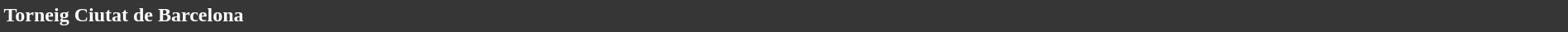<table style="width: 100%; background:#363636; color:white;">
<tr>
<td><strong>Torneig Ciutat de Barcelona</strong></td>
</tr>
<tr>
</tr>
</table>
